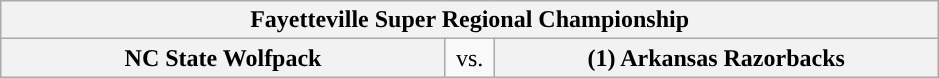<table class="wikitable">
<tr>
<th style="width: 604px;" colspan=3>Fayetteville Super Regional Championship</th>
</tr>
<tr>
<th style="width: 289px; ">NC State Wolfpack</th>
<td style="width: 25px; text-align:center">vs.</td>
<th style="width: 289px; ">(1) Arkansas Razorbacks</th>
</tr>
</table>
